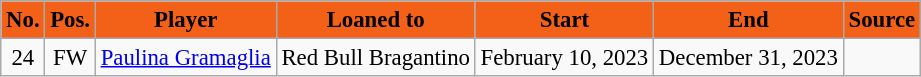<table class="wikitable sortable" style="text-align:center; font-size:95%; text-align:left;">
<tr>
<th style="background:#f36018; color:#000">No.</th>
<th style="background:#f36018; color:#000">Pos.</th>
<th style="background:#f36018; color:#000">Player</th>
<th style="background:#f36018; color:#000">Loaned to</th>
<th style="background:#f36018; color:#000">Start</th>
<th style="background:#f36018; color:#000">End</th>
<th style="background:#f36018; color:#000">Source</th>
</tr>
<tr>
<td align="center">24</td>
<td align="center">FW</td>
<td> <a href='#'>Paulina Gramaglia</a></td>
<td> Red Bull Bragantino</td>
<td>February 10, 2023</td>
<td>December 31, 2023</td>
<td></td>
</tr>
</table>
